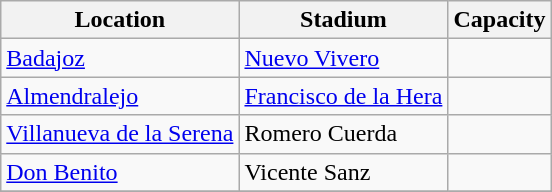<table class="wikitable sortable" style="text-align: left;">
<tr>
<th>Location</th>
<th>Stadium</th>
<th>Capacity</th>
</tr>
<tr>
<td><a href='#'>Badajoz</a></td>
<td><a href='#'>Nuevo Vivero</a></td>
<td align=center></td>
</tr>
<tr>
<td><a href='#'>Almendralejo</a></td>
<td><a href='#'>Francisco de la Hera</a></td>
<td align=center></td>
</tr>
<tr>
<td><a href='#'>Villanueva de la Serena</a></td>
<td>Romero Cuerda</td>
<td align=center></td>
</tr>
<tr>
<td><a href='#'>Don Benito</a></td>
<td>Vicente Sanz</td>
<td align=center></td>
</tr>
<tr>
</tr>
</table>
